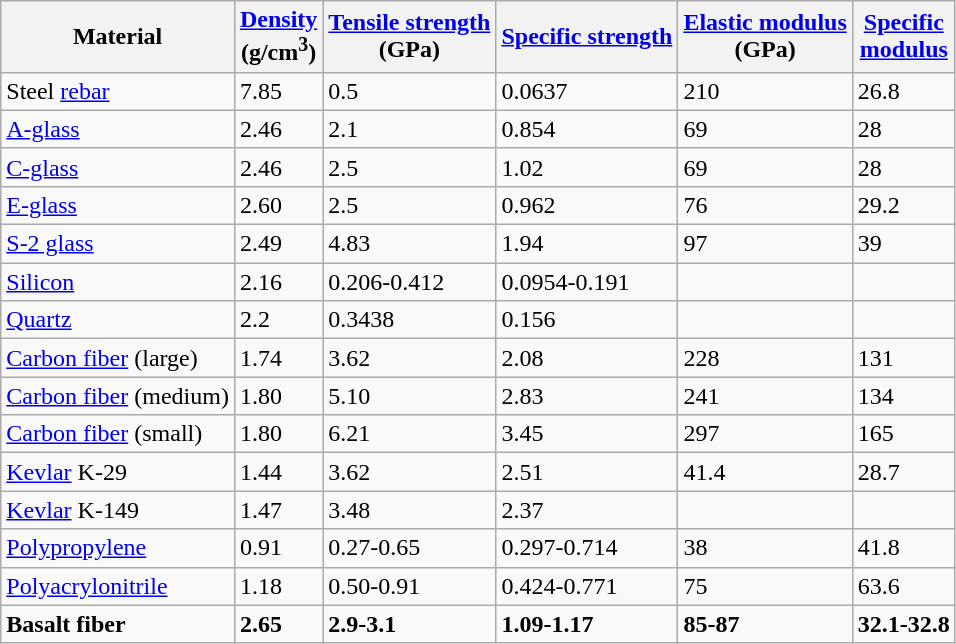<table class = "wikitable sortable">
<tr>
<th>Material</th>
<th><a href='#'>Density</a> <br>(g/cm<sup>3</sup>)</th>
<th><a href='#'>Tensile strength</a> <br>(GPa)</th>
<th><a href='#'>Specific strength</a> <br></th>
<th><a href='#'>Elastic modulus</a> <br>(GPa)</th>
<th><a href='#'>Specific <br>modulus</a></th>
</tr>
<tr>
<td>Steel <a href='#'>rebar</a></td>
<td>7.85</td>
<td>0.5</td>
<td>0.0637</td>
<td>210</td>
<td>26.8</td>
</tr>
<tr>
<td><a href='#'>A-glass</a></td>
<td>2.46</td>
<td>2.1</td>
<td>0.854</td>
<td>69</td>
<td>28</td>
</tr>
<tr>
<td><a href='#'>C-glass</a></td>
<td>2.46</td>
<td>2.5</td>
<td>1.02</td>
<td>69</td>
<td>28</td>
</tr>
<tr>
<td><a href='#'>E-glass</a></td>
<td>2.60</td>
<td>2.5</td>
<td>0.962</td>
<td>76</td>
<td>29.2</td>
</tr>
<tr>
<td><a href='#'>S-2 glass</a></td>
<td>2.49</td>
<td>4.83</td>
<td>1.94</td>
<td>97</td>
<td>39</td>
</tr>
<tr>
<td><a href='#'>Silicon</a></td>
<td>2.16</td>
<td>0.206-0.412</td>
<td>0.0954-0.191</td>
<td></td>
<td></td>
</tr>
<tr>
<td><a href='#'>Quartz</a></td>
<td>2.2</td>
<td>0.3438</td>
<td>0.156</td>
<td></td>
<td></td>
</tr>
<tr>
<td><a href='#'>Carbon fiber</a> (large)</td>
<td>1.74</td>
<td>3.62</td>
<td>2.08</td>
<td>228</td>
<td>131</td>
</tr>
<tr>
<td><a href='#'>Carbon fiber</a> (medium)</td>
<td>1.80</td>
<td>5.10</td>
<td>2.83</td>
<td>241</td>
<td>134</td>
</tr>
<tr>
<td><a href='#'>Carbon fiber</a> (small)</td>
<td>1.80</td>
<td>6.21</td>
<td>3.45</td>
<td>297</td>
<td>165</td>
</tr>
<tr>
<td><a href='#'>Kevlar</a> K-29</td>
<td>1.44</td>
<td>3.62</td>
<td>2.51</td>
<td>41.4</td>
<td>28.7</td>
</tr>
<tr>
<td><a href='#'>Kevlar</a> K-149</td>
<td>1.47</td>
<td>3.48</td>
<td>2.37</td>
<td></td>
<td></td>
</tr>
<tr>
<td><a href='#'>Polypropylene</a></td>
<td>0.91</td>
<td>0.27-0.65</td>
<td>0.297-0.714</td>
<td>38</td>
<td>41.8</td>
</tr>
<tr>
<td><a href='#'>Polyacrylonitrile</a></td>
<td>1.18</td>
<td>0.50-0.91</td>
<td>0.424-0.771</td>
<td>75</td>
<td>63.6</td>
</tr>
<tr style="font-weight:bold;">
<td>Basalt fiber</td>
<td>2.65</td>
<td>2.9-3.1</td>
<td>1.09-1.17</td>
<td>85-87</td>
<td>32.1-32.8</td>
</tr>
</table>
